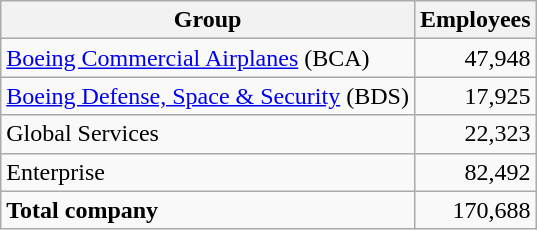<table class="wikitable sortable">
<tr>
<th scope="col">Group</th>
<th scope="col">Employees</th>
</tr>
<tr>
<td><a href='#'>Boeing Commercial Airplanes</a> (BCA)</td>
<td style="text-align: right;">47,948</td>
</tr>
<tr>
<td><a href='#'>Boeing Defense, Space & Security</a> (BDS)</td>
<td style="text-align: right;">17,925</td>
</tr>
<tr>
<td>Global Services</td>
<td style="text-align: right;">22,323</td>
</tr>
<tr>
<td>Enterprise</td>
<td style="text-align: right;">82,492</td>
</tr>
<tr>
<td><strong>Total company</strong></td>
<td style="text-align: right;">170,688</td>
</tr>
</table>
